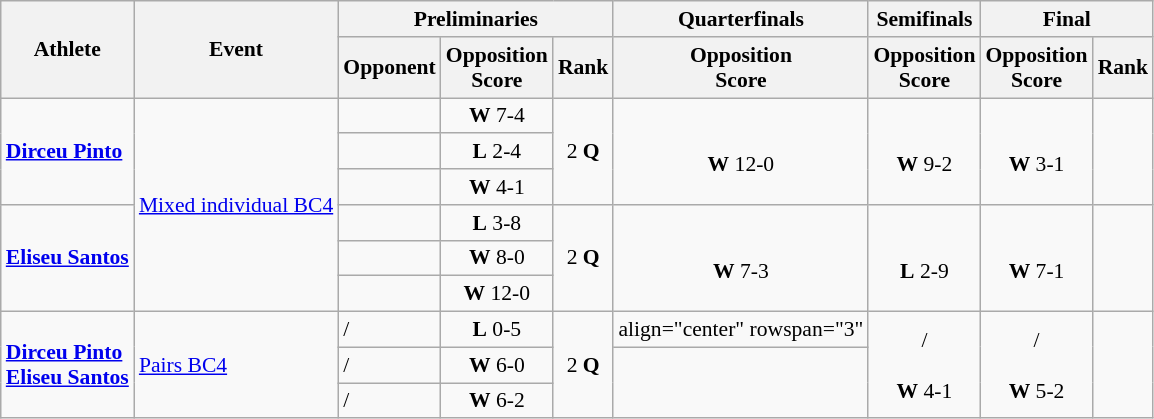<table class=wikitable style="font-size:90%">
<tr>
<th rowspan="2">Athlete</th>
<th rowspan="2">Event</th>
<th colspan="3">Preliminaries</th>
<th>Quarterfinals</th>
<th>Semifinals</th>
<th colspan="2">Final</th>
</tr>
<tr>
<th>Opponent</th>
<th>Opposition<br>Score</th>
<th>Rank</th>
<th>Opposition<br>Score</th>
<th>Opposition<br>Score</th>
<th>Opposition<br>Score</th>
<th>Rank</th>
</tr>
<tr>
<td rowspan="3"><strong><a href='#'>Dirceu Pinto</a></strong></td>
<td rowspan="6"><a href='#'>Mixed individual BC4</a></td>
<td align="left"></td>
<td align="center"><strong>W</strong> 7-4</td>
<td align="center" rowspan="3">2 <strong>Q</strong></td>
<td align="center" rowspan="3"><br> <strong>W</strong> 12-0</td>
<td align="center" rowspan="3"><br> <strong>W</strong> 9-2</td>
<td align="center" rowspan="3"><br> <strong>W</strong> 3-1</td>
<td align="center" rowspan="3"></td>
</tr>
<tr>
<td align="left"></td>
<td align="center"><strong>L</strong> 2-4</td>
</tr>
<tr>
<td align="left"></td>
<td align="center"><strong>W</strong> 4-1</td>
</tr>
<tr>
<td rowspan="3"><strong><a href='#'>Eliseu Santos</a></strong></td>
<td align="left"></td>
<td align="center"><strong>L</strong> 3-8</td>
<td align="center" rowspan="3">2 <strong>Q</strong></td>
<td align="center" rowspan="3"><br> <strong>W</strong> 7-3</td>
<td align="center" rowspan="3"><br> <strong>L</strong> 2-9</td>
<td align="center" rowspan="3"><br> <strong>W</strong> 7-1</td>
<td align="center" rowspan="3"></td>
</tr>
<tr>
<td align="left"></td>
<td align="center"><strong>W</strong> 8-0</td>
</tr>
<tr>
<td align="left"></td>
<td align="center"><strong>W</strong> 12-0</td>
</tr>
<tr>
<td rowspan="3"><strong><a href='#'>Dirceu Pinto</a></strong><br> <strong><a href='#'>Eliseu Santos</a></strong></td>
<td rowspan="3"><a href='#'>Pairs BC4</a></td>
<td align="left"> /<br> </td>
<td align="center"><strong>L</strong> 0-5</td>
<td align="center" rowspan="3">2 <strong>Q</strong></td>
<td>align="center" rowspan="3" </td>
<td align="center" rowspan="3"> /<br> <br> <strong>W</strong> 4-1</td>
<td align="center" rowspan="3"> /<br> <br> <strong>W</strong> 5-2</td>
<td align="center" rowspan="3"></td>
</tr>
<tr>
<td align="left"> /<br> </td>
<td align="center"><strong>W</strong> 6-0</td>
</tr>
<tr>
<td align="left"> /<br> </td>
<td align="center"><strong>W</strong> 6-2</td>
</tr>
</table>
